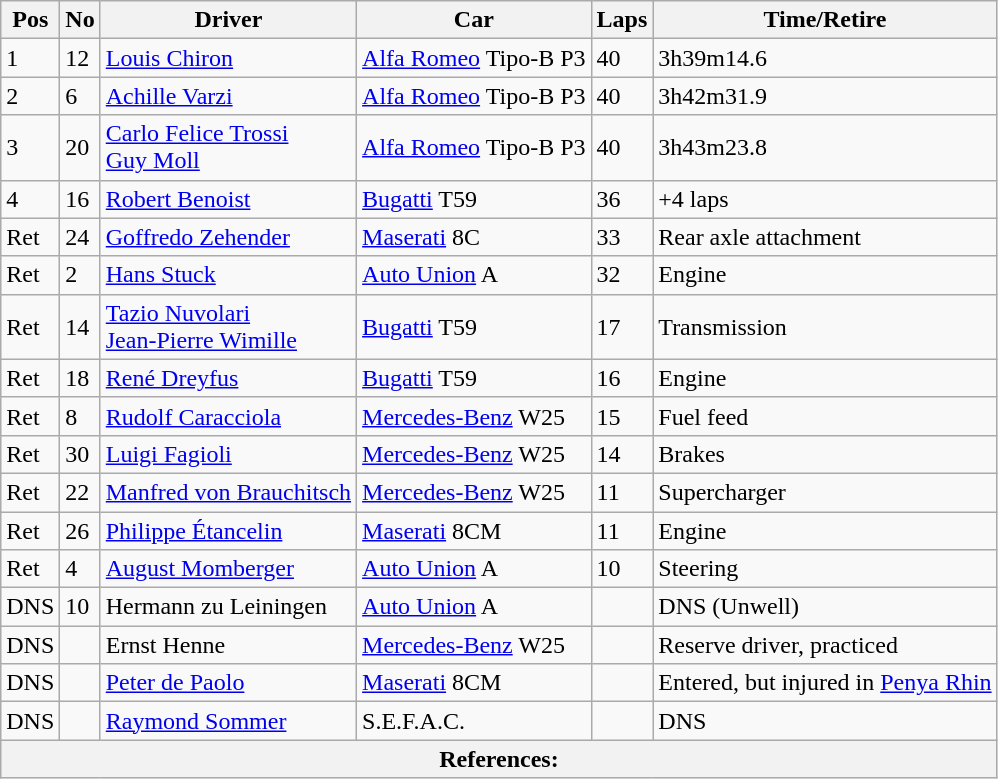<table class="wikitable">
<tr>
<th>Pos</th>
<th>No</th>
<th>Driver</th>
<th>Car</th>
<th>Laps</th>
<th>Time/Retire</th>
</tr>
<tr>
<td>1</td>
<td>12</td>
<td> <a href='#'>Louis Chiron</a></td>
<td><a href='#'>Alfa Romeo</a> Tipo-B P3</td>
<td>40</td>
<td>3h39m14.6</td>
</tr>
<tr>
<td>2</td>
<td>6</td>
<td> <a href='#'>Achille Varzi</a></td>
<td><a href='#'>Alfa Romeo</a> Tipo-B P3</td>
<td>40</td>
<td>3h42m31.9</td>
</tr>
<tr>
<td>3</td>
<td>20</td>
<td> <a href='#'>Carlo Felice Trossi</a> <br>  <a href='#'>Guy Moll</a></td>
<td><a href='#'>Alfa Romeo</a> Tipo-B P3</td>
<td>40</td>
<td>3h43m23.8</td>
</tr>
<tr>
<td>4</td>
<td>16</td>
<td> <a href='#'>Robert Benoist</a></td>
<td><a href='#'>Bugatti</a> T59</td>
<td>36</td>
<td>+4 laps</td>
</tr>
<tr>
<td>Ret</td>
<td>24</td>
<td> <a href='#'>Goffredo Zehender</a></td>
<td><a href='#'>Maserati</a> 8C</td>
<td>33</td>
<td>Rear axle attachment</td>
</tr>
<tr>
<td>Ret</td>
<td>2</td>
<td> <a href='#'>Hans Stuck</a></td>
<td><a href='#'>Auto Union</a> A</td>
<td>32</td>
<td>Engine</td>
</tr>
<tr>
<td>Ret</td>
<td>14</td>
<td> <a href='#'>Tazio Nuvolari</a> <br>  <a href='#'>Jean-Pierre Wimille</a></td>
<td><a href='#'>Bugatti</a> T59</td>
<td>17</td>
<td>Transmission</td>
</tr>
<tr>
<td>Ret</td>
<td>18</td>
<td> <a href='#'>René Dreyfus</a></td>
<td><a href='#'>Bugatti</a> T59</td>
<td>16</td>
<td>Engine</td>
</tr>
<tr>
<td>Ret</td>
<td>8</td>
<td> <a href='#'>Rudolf Caracciola</a></td>
<td><a href='#'>Mercedes-Benz</a> W25</td>
<td>15</td>
<td>Fuel feed</td>
</tr>
<tr>
<td>Ret</td>
<td>30</td>
<td> <a href='#'>Luigi Fagioli</a></td>
<td><a href='#'>Mercedes-Benz</a> W25</td>
<td>14</td>
<td>Brakes</td>
</tr>
<tr>
<td>Ret</td>
<td>22</td>
<td> <a href='#'>Manfred von Brauchitsch</a></td>
<td><a href='#'>Mercedes-Benz</a> W25</td>
<td>11</td>
<td>Supercharger</td>
</tr>
<tr>
<td>Ret</td>
<td>26</td>
<td> <a href='#'>Philippe Étancelin</a></td>
<td><a href='#'>Maserati</a> 8CM</td>
<td>11</td>
<td>Engine</td>
</tr>
<tr>
<td>Ret</td>
<td>4</td>
<td> <a href='#'>August Momberger</a></td>
<td><a href='#'>Auto Union</a> A</td>
<td>10</td>
<td>Steering</td>
</tr>
<tr>
<td>DNS</td>
<td>10</td>
<td> Hermann zu Leiningen</td>
<td><a href='#'>Auto Union</a> A</td>
<td></td>
<td>DNS (Unwell)</td>
</tr>
<tr>
<td>DNS</td>
<td></td>
<td> Ernst Henne</td>
<td><a href='#'>Mercedes-Benz</a> W25</td>
<td></td>
<td>Reserve driver, practiced</td>
</tr>
<tr>
<td>DNS</td>
<td></td>
<td> <a href='#'>Peter de Paolo</a></td>
<td><a href='#'>Maserati</a> 8CM</td>
<td></td>
<td>Entered, but injured in <a href='#'>Penya Rhin</a></td>
</tr>
<tr>
<td>DNS</td>
<td></td>
<td> <a href='#'>Raymond Sommer</a></td>
<td>S.E.F.A.C.</td>
<td></td>
<td>DNS</td>
</tr>
<tr>
<th colspan=9>References:</th>
</tr>
</table>
